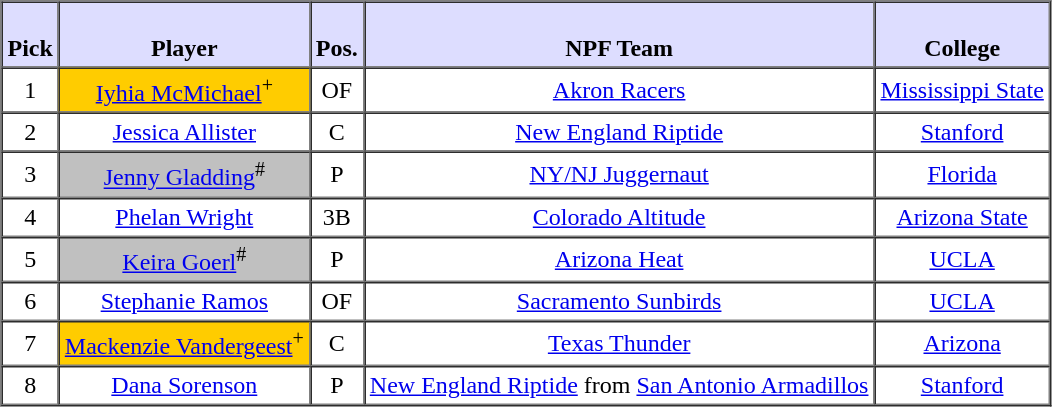<table style="text-align: center" border="1" cellpadding="3" cellspacing="0">
<tr>
<th style="background:#ddf;"><br>Pick</th>
<th style="background:#ddf;"><br>Player</th>
<th style="background:#ddf;"><br>Pos.</th>
<th style="background:#ddf;"><br>NPF Team</th>
<th style="background:#ddf;"><br>College</th>
</tr>
<tr>
<td>1</td>
<td style="background:#FFCC00;"><a href='#'>Iyhia McMichael</a><sup>+</sup></td>
<td>OF</td>
<td><a href='#'>Akron Racers</a></td>
<td><a href='#'>Mississippi State</a></td>
</tr>
<tr>
<td>2</td>
<td><a href='#'>Jessica Allister</a></td>
<td>C</td>
<td><a href='#'>New England Riptide</a></td>
<td><a href='#'>Stanford</a></td>
</tr>
<tr>
<td>3</td>
<td style="background:#C0C0C0;"><a href='#'>Jenny Gladding</a><sup>#</sup></td>
<td>P</td>
<td><a href='#'>NY/NJ Juggernaut</a></td>
<td><a href='#'>Florida</a></td>
</tr>
<tr>
<td>4</td>
<td><a href='#'>Phelan Wright</a></td>
<td>3B</td>
<td><a href='#'>Colorado Altitude</a></td>
<td><a href='#'>Arizona State</a></td>
</tr>
<tr>
<td>5</td>
<td style="background:#C0C0C0;"><a href='#'>Keira Goerl</a><sup>#</sup></td>
<td>P</td>
<td><a href='#'>Arizona Heat</a></td>
<td><a href='#'>UCLA</a></td>
</tr>
<tr>
<td>6</td>
<td><a href='#'>Stephanie Ramos</a></td>
<td>OF</td>
<td><a href='#'>Sacramento Sunbirds</a></td>
<td><a href='#'>UCLA</a></td>
</tr>
<tr>
<td>7</td>
<td style="background:#FFCC00;"><a href='#'>Mackenzie Vandergeest</a><sup>+</sup></td>
<td>C</td>
<td><a href='#'>Texas Thunder</a></td>
<td><a href='#'>Arizona</a></td>
</tr>
<tr>
<td>8</td>
<td><a href='#'>Dana Sorenson</a></td>
<td>P</td>
<td><a href='#'>New England Riptide</a> from <a href='#'>San Antonio Armadillos</a></td>
<td><a href='#'>Stanford</a></td>
</tr>
</table>
